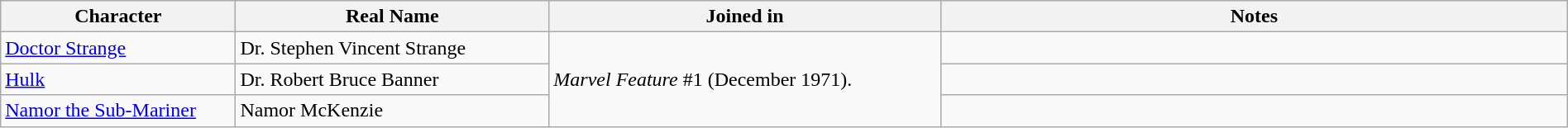<table class="wikitable" style="width:100%;">
<tr>
<th width=15%>Character</th>
<th width=20%>Real Name</th>
<th width=25%>Joined in</th>
<th width=40%>Notes</th>
</tr>
<tr>
<td><a href='#'>Doctor Strange</a></td>
<td>Dr. Stephen Vincent Strange</td>
<td rowspan="3"><em>Marvel Feature</em> #1 (December 1971).</td>
<td></td>
</tr>
<tr>
<td><a href='#'>Hulk</a></td>
<td>Dr. Robert Bruce Banner</td>
<td></td>
</tr>
<tr>
<td><a href='#'>Namor the Sub-Mariner</a></td>
<td>Namor McKenzie</td>
<td></td>
</tr>
</table>
